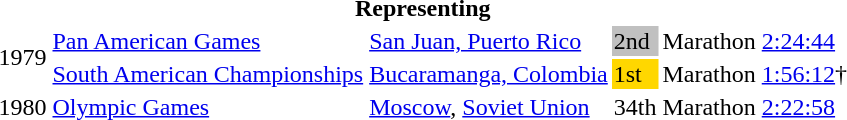<table>
<tr>
<th colspan="6">Representing </th>
</tr>
<tr>
<td rowspan=2>1979</td>
<td><a href='#'>Pan American Games</a></td>
<td><a href='#'>San Juan, Puerto Rico</a></td>
<td bgcolor="silver">2nd</td>
<td>Marathon</td>
<td><a href='#'>2:24:44</a></td>
</tr>
<tr>
<td><a href='#'>South American Championships</a></td>
<td><a href='#'>Bucaramanga, Colombia</a></td>
<td bgcolor=gold>1st</td>
<td>Marathon</td>
<td><a href='#'>1:56:12</a>†</td>
</tr>
<tr>
<td>1980</td>
<td><a href='#'>Olympic Games</a></td>
<td><a href='#'>Moscow</a>, <a href='#'>Soviet Union</a></td>
<td>34th</td>
<td>Marathon</td>
<td><a href='#'>2:22:58</a></td>
</tr>
</table>
